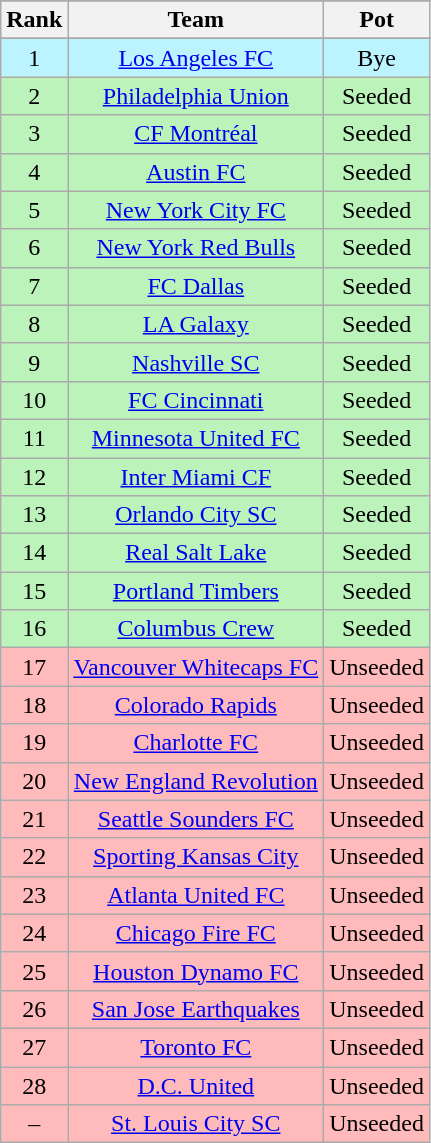<table class="wikitable" style="text-align:center">
<tr>
</tr>
<tr>
<th>Rank</th>
<th>Team</th>
<th>Pot</th>
</tr>
<tr>
</tr>
<tr bgcolor=#BBF3FF>
<td>1</td>
<td><a href='#'>Los Angeles FC</a></td>
<td>Bye</td>
</tr>
<tr bgcolor=#BBF3BB>
<td>2</td>
<td><a href='#'>Philadelphia Union</a></td>
<td>Seeded</td>
</tr>
<tr bgcolor=#BBF3BB>
<td>3</td>
<td><a href='#'>CF Montréal</a></td>
<td>Seeded</td>
</tr>
<tr bgcolor=#BBF3BB>
<td>4</td>
<td><a href='#'>Austin FC</a></td>
<td>Seeded</td>
</tr>
<tr bgcolor=#BBF3BB>
<td>5</td>
<td><a href='#'>New York City FC</a></td>
<td>Seeded</td>
</tr>
<tr bgcolor=#BBF3BB>
<td>6</td>
<td><a href='#'>New York Red Bulls</a></td>
<td>Seeded</td>
</tr>
<tr bgcolor=#BBF3BB>
<td>7</td>
<td><a href='#'>FC Dallas</a></td>
<td>Seeded</td>
</tr>
<tr bgcolor=#BBF3BB>
<td>8</td>
<td><a href='#'>LA Galaxy</a></td>
<td>Seeded</td>
</tr>
<tr bgcolor=#BBF3BB>
<td>9</td>
<td><a href='#'>Nashville SC</a></td>
<td>Seeded</td>
</tr>
<tr bgcolor=#BBF3BB>
<td>10</td>
<td><a href='#'>FC Cincinnati</a></td>
<td>Seeded</td>
</tr>
<tr bgcolor=#BBF3BB>
<td>11</td>
<td><a href='#'>Minnesota United FC</a></td>
<td>Seeded</td>
</tr>
<tr bgcolor=#BBF3BB>
<td>12</td>
<td><a href='#'>Inter Miami CF</a></td>
<td>Seeded</td>
</tr>
<tr bgcolor=#BBF3BB>
<td>13</td>
<td><a href='#'>Orlando City SC</a></td>
<td>Seeded</td>
</tr>
<tr bgcolor=#BBF3BB>
<td>14</td>
<td><a href='#'>Real Salt Lake</a></td>
<td>Seeded</td>
</tr>
<tr bgcolor=#BBF3BB>
<td>15</td>
<td><a href='#'>Portland Timbers</a></td>
<td>Seeded</td>
</tr>
<tr bgcolor=#BBF3BB>
<td>16</td>
<td><a href='#'>Columbus Crew</a></td>
<td>Seeded</td>
</tr>
<tr bgcolor=#FFBBBB>
<td>17</td>
<td><a href='#'>Vancouver Whitecaps FC</a></td>
<td>Unseeded</td>
</tr>
<tr bgcolor=#FFBBBB>
<td>18</td>
<td><a href='#'>Colorado Rapids</a></td>
<td>Unseeded</td>
</tr>
<tr bgcolor=#FFBBBB>
<td>19</td>
<td><a href='#'>Charlotte FC</a></td>
<td>Unseeded</td>
</tr>
<tr bgcolor=#FFBBBB>
<td>20</td>
<td><a href='#'>New England Revolution</a></td>
<td>Unseeded</td>
</tr>
<tr bgcolor=#FFBBBB>
<td>21</td>
<td><a href='#'>Seattle Sounders FC</a></td>
<td>Unseeded</td>
</tr>
<tr bgcolor=#FFBBBB>
<td>22</td>
<td><a href='#'>Sporting Kansas City</a></td>
<td>Unseeded</td>
</tr>
<tr bgcolor=#FFBBBB>
<td>23</td>
<td><a href='#'>Atlanta United FC</a></td>
<td>Unseeded</td>
</tr>
<tr bgcolor=#FFBBBB>
<td>24</td>
<td><a href='#'>Chicago Fire FC</a></td>
<td>Unseeded</td>
</tr>
<tr bgcolor=#FFBBBB>
<td>25</td>
<td><a href='#'>Houston Dynamo FC</a></td>
<td>Unseeded</td>
</tr>
<tr bgcolor=#FFBBBB>
<td>26</td>
<td><a href='#'>San Jose Earthquakes</a></td>
<td>Unseeded</td>
</tr>
<tr bgcolor=#FFBBBB>
<td>27</td>
<td><a href='#'>Toronto FC</a></td>
<td>Unseeded</td>
</tr>
<tr bgcolor=#FFBBBB>
<td>28</td>
<td><a href='#'>D.C. United</a></td>
<td>Unseeded</td>
</tr>
<tr bgcolor=#FFBBBB>
<td>–</td>
<td><a href='#'>St. Louis City SC</a></td>
<td>Unseeded</td>
</tr>
</table>
